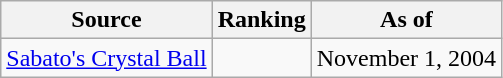<table class="wikitable" style="text-align:center">
<tr>
<th>Source</th>
<th>Ranking</th>
<th>As of</th>
</tr>
<tr>
<td align=left><a href='#'>Sabato's Crystal Ball</a></td>
<td></td>
<td>November 1, 2004</td>
</tr>
</table>
